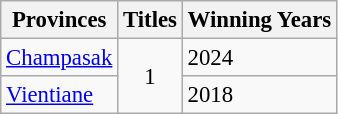<table class="wikitable" style="font-size: 95%;">
<tr>
<th bgcolor="#efefef">Provinces</th>
<th bgcolor="#efefef">Titles</th>
<th bgcolor="#efefef">Winning Years</th>
</tr>
<tr>
<td><a href='#'>Champasak</a></td>
<td rowspan="2" align="center">1</td>
<td>2024</td>
</tr>
<tr>
<td><a href='#'>Vientiane</a></td>
<td>2018</td>
</tr>
</table>
